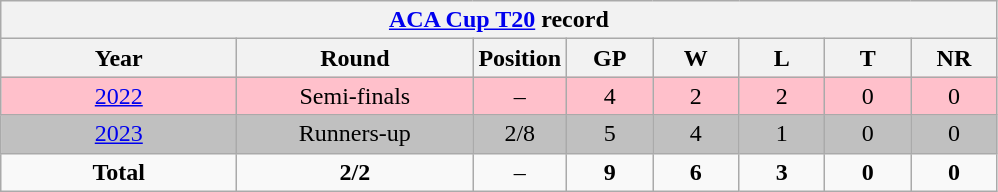<table class="wikitable" style="text-align: center; width=900px;">
<tr>
<th colspan=9><a href='#'>ACA Cup T20</a> record</th>
</tr>
<tr>
<th width=150>Year</th>
<th width=150>Round</th>
<th width=50>Position</th>
<th width=50>GP</th>
<th width=50>W</th>
<th width=50>L</th>
<th width=50>T</th>
<th width=50>NR</th>
</tr>
<tr bgcolor=pink>
<td> <a href='#'>2022</a></td>
<td>Semi-finals</td>
<td>–</td>
<td>4</td>
<td>2</td>
<td>2</td>
<td>0</td>
<td>0</td>
</tr>
<tr bgcolor=silver>
<td> <a href='#'>2023</a></td>
<td>Runners-up</td>
<td>2/8</td>
<td>5</td>
<td>4</td>
<td>1</td>
<td>0</td>
<td>0</td>
</tr>
<tr>
<td><strong>Total</strong></td>
<td><strong>2/2</strong></td>
<td>–</td>
<td><strong>9</strong></td>
<td><strong>6</strong></td>
<td><strong>3</strong></td>
<td><strong>0</strong></td>
<td><strong>0</strong></td>
</tr>
</table>
